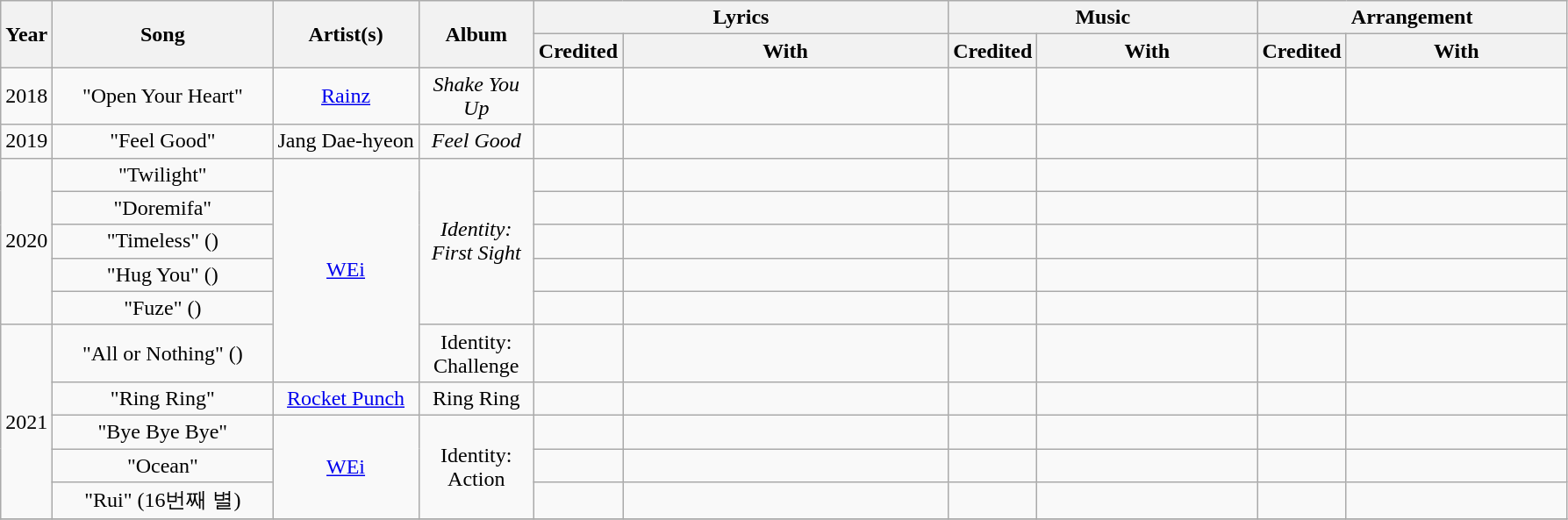<table class="wikitable sortable" style="text-align: center;">
<tr>
<th rowspan="2">Year</th>
<th rowspan="2" style="width:10em;">Song</th>
<th rowspan="2">Artist(s)</th>
<th rowspan="2" style="width:5em;">Album</th>
<th colspan="2">Lyrics<small></small><small></small></th>
<th colspan="2">Music<small></small><small></small></th>
<th colspan="2">Arrangement<small></small><small></small></th>
</tr>
<tr>
<th>Credited</th>
<th style="width:15em;">With</th>
<th>Credited</th>
<th style="width:10em;">With</th>
<th>Credited</th>
<th style="width:10em;">With</th>
</tr>
<tr>
<td>2018</td>
<td>"Open Your Heart"</td>
<td><a href='#'>Rainz</a></td>
<td><em>Shake You Up</em></td>
<td></td>
<td></td>
<td></td>
<td></td>
<td></td>
<td></td>
</tr>
<tr>
<td>2019</td>
<td>"Feel Good"</td>
<td>Jang Dae-hyeon</td>
<td><em>Feel Good</em></td>
<td></td>
<td></td>
<td></td>
<td></td>
<td></td>
<td></td>
</tr>
<tr>
<td rowspan="5">2020</td>
<td>"Twilight"</td>
<td rowspan="6"><a href='#'>WEi</a></td>
<td rowspan="5"><em>Identity: First Sight</td>
<td></td>
<td></td>
<td></td>
<td></td>
<td></td>
<td></td>
</tr>
<tr>
<td>"Doremifa"</td>
<td></td>
<td></td>
<td></td>
<td></td>
<td></td>
<td></td>
</tr>
<tr>
<td>"Timeless" ()</td>
<td></td>
<td></td>
<td></td>
<td></td>
<td></td>
<td></td>
</tr>
<tr>
<td>"Hug You" ()</td>
<td></td>
<td></td>
<td></td>
<td></td>
<td></td>
<td></td>
</tr>
<tr>
<td>"Fuze" ()</td>
<td></td>
<td></td>
<td></td>
<td></td>
<td></td>
<td></td>
</tr>
<tr>
<td rowspan="5">2021</td>
<td>"All or Nothing" ()</td>
<td></em>Identity: Challenge<em></td>
<td></td>
<td></td>
<td></td>
<td></td>
<td></td>
<td></td>
</tr>
<tr>
<td>"Ring Ring"</td>
<td><a href='#'>Rocket Punch</a></td>
<td></em>Ring Ring<em></td>
<td></td>
<td></td>
<td></td>
<td></td>
<td></td>
<td></td>
</tr>
<tr>
<td>"Bye Bye Bye"</td>
<td rowspan="3"><a href='#'>WEi</a></td>
<td rowspan="3"></em>Identity: Action<em></td>
<td></td>
<td></td>
<td></td>
<td></td>
<td></td>
<td></td>
</tr>
<tr>
<td>"Ocean"</td>
<td></td>
<td></td>
<td></td>
<td></td>
<td></td>
<td></td>
</tr>
<tr>
<td>"Rui" (16번째 별)</td>
<td></td>
<td></td>
<td></td>
<td></td>
<td></td>
<td></td>
</tr>
<tr>
</tr>
</table>
